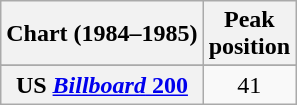<table class="wikitable sortable plainrowheaders" style="text-align:center">
<tr>
<th scope="col">Chart (1984–1985)</th>
<th scope="col">Peak<br>position</th>
</tr>
<tr>
</tr>
<tr>
</tr>
<tr>
</tr>
<tr>
</tr>
<tr>
</tr>
<tr>
</tr>
<tr>
</tr>
<tr>
<th scope="row">US <a href='#'><em>Billboard</em> 200</a></th>
<td>41</td>
</tr>
</table>
